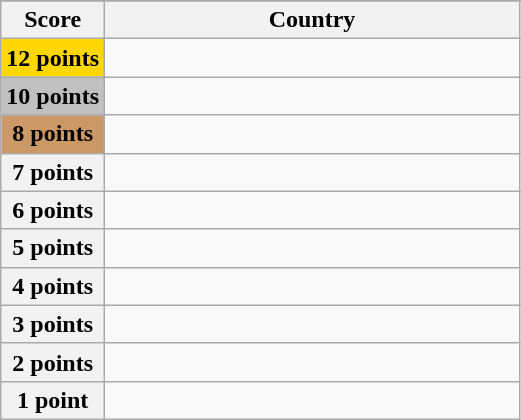<table class="wikitable">
<tr>
</tr>
<tr>
<th scope="col" width="20%">Score</th>
<th scope="col">Country</th>
</tr>
<tr>
<th scope="row" style="background:gold">12 points</th>
<td></td>
</tr>
<tr>
<th scope="row" style="background:silver">10 points</th>
<td></td>
</tr>
<tr>
<th scope="row" style="background:#CC9966">8 points</th>
<td></td>
</tr>
<tr>
<th scope="row">7 points</th>
<td></td>
</tr>
<tr>
<th scope="row">6 points</th>
<td></td>
</tr>
<tr>
<th scope="row">5 points</th>
<td></td>
</tr>
<tr>
<th scope="row">4 points</th>
<td></td>
</tr>
<tr>
<th scope="row">3 points</th>
<td></td>
</tr>
<tr>
<th scope="row">2 points</th>
<td></td>
</tr>
<tr>
<th scope="row">1 point</th>
<td></td>
</tr>
</table>
